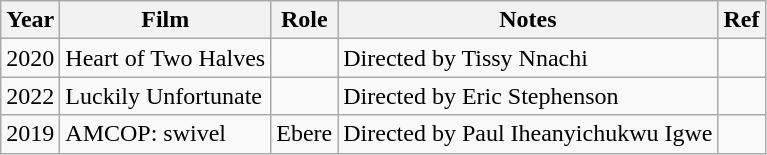<table class="wikitable">
<tr>
<th>Year</th>
<th>Film</th>
<th>Role</th>
<th>Notes</th>
<th>Ref</th>
</tr>
<tr>
<td>2020</td>
<td>Heart of Two Halves</td>
<td></td>
<td>Directed by Tissy Nnachi</td>
<td></td>
</tr>
<tr>
<td>2022</td>
<td>Luckily Unfortunate</td>
<td></td>
<td>Directed by Eric Stephenson</td>
<td></td>
</tr>
<tr>
<td>2019</td>
<td>AMCOP: swivel</td>
<td>Ebere</td>
<td>Directed by Paul Iheanyichukwu  Igwe</td>
<td></td>
</tr>
</table>
